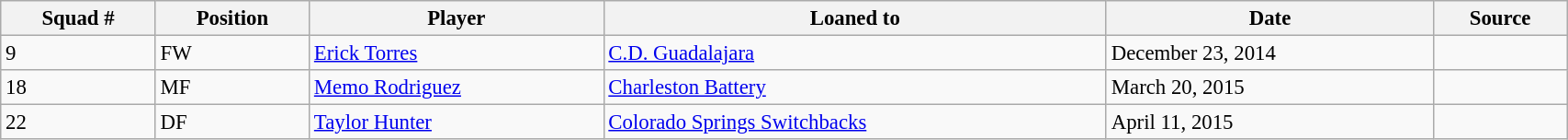<table class="wikitable sortable" style="width:90%; text-align:center; font-size:95%; text-align:left;">
<tr>
<th><strong>Squad #</strong></th>
<th><strong>Position</strong></th>
<th><strong>Player</strong></th>
<th><strong>Loaned to</strong></th>
<th><strong>Date</strong></th>
<th><strong>Source</strong></th>
</tr>
<tr>
<td>9</td>
<td>FW</td>
<td> <a href='#'>Erick Torres</a></td>
<td> <a href='#'>C.D. Guadalajara</a></td>
<td>December 23, 2014</td>
<td></td>
</tr>
<tr>
<td>18</td>
<td>MF</td>
<td> <a href='#'>Memo Rodriguez</a></td>
<td> <a href='#'>Charleston Battery</a></td>
<td>March 20, 2015</td>
<td></td>
</tr>
<tr>
<td>22</td>
<td>DF</td>
<td> <a href='#'>Taylor Hunter</a></td>
<td> <a href='#'>Colorado Springs Switchbacks</a></td>
<td>April 11, 2015</td>
<td></td>
</tr>
</table>
